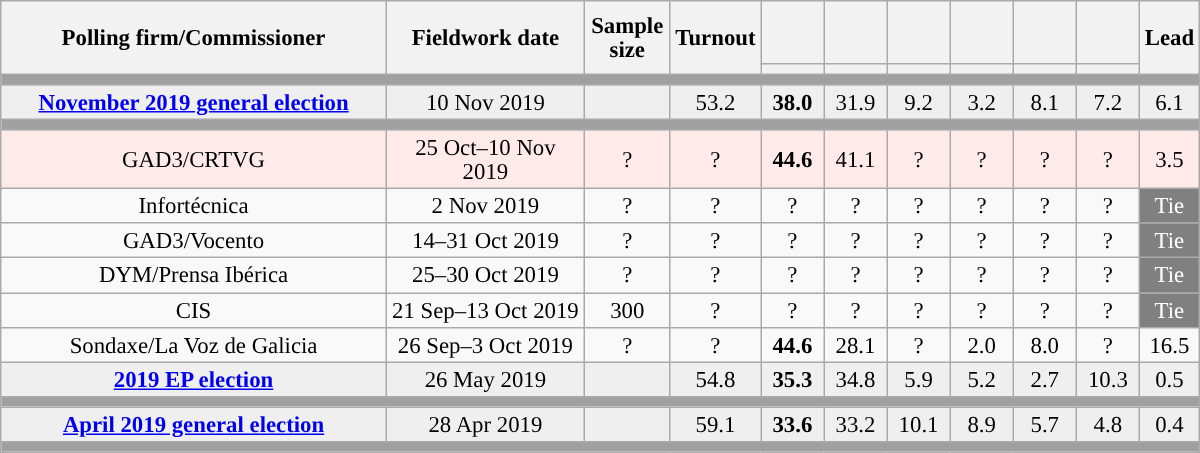<table class="wikitable collapsible collapsed" style="text-align:center; font-size:95%; line-height:16px;">
<tr style="height:42px;">
<th style="width:250px;" rowspan="2">Polling firm/Commissioner</th>
<th style="width:125px;" rowspan="2">Fieldwork date</th>
<th style="width:50px;" rowspan="2">Sample size</th>
<th style="width:45px;" rowspan="2">Turnout</th>
<th style="width:35px;"></th>
<th style="width:35px;"></th>
<th style="width:35px;"></th>
<th style="width:35px;"></th>
<th style="width:35px;"></th>
<th style="width:35px;"></th>
<th style="width:30px;" rowspan="2">Lead</th>
</tr>
<tr>
<th style="color:inherit;background:"></th>
<th style="color:inherit;background:"></th>
<th style="color:inherit;background:"></th>
<th style="color:inherit;background:"></th>
<th style="color:inherit;background:"></th>
<th style="color:inherit;background:"></th>
</tr>
<tr>
<td colspan="11" style="background:#A0A0A0"></td>
</tr>
<tr style="background:#EFEFEF;">
<td><strong><a href='#'>November 2019 general election</a></strong></td>
<td>10 Nov 2019</td>
<td></td>
<td>53.2</td>
<td><strong>38.0</strong><br></td>
<td>31.9<br></td>
<td>9.2<br></td>
<td>3.2<br></td>
<td>8.1<br></td>
<td>7.2<br></td>
<td style="background:">6.1</td>
</tr>
<tr>
<td colspan="11" style="background:#A0A0A0"></td>
</tr>
<tr style="background:#FFEAEA;">
<td>GAD3/CRTVG</td>
<td>25 Oct–10 Nov 2019</td>
<td>?</td>
<td>?</td>
<td><strong>44.6</strong><br></td>
<td>41.1<br></td>
<td>?<br></td>
<td>?<br></td>
<td>?<br></td>
<td>?<br></td>
<td style="background:">3.5</td>
</tr>
<tr>
<td>Infortécnica</td>
<td>2 Nov 2019</td>
<td>?</td>
<td>?</td>
<td>?<br></td>
<td>?<br></td>
<td>?<br></td>
<td>?<br></td>
<td>?<br></td>
<td>?<br></td>
<td style="background:gray;color:white;">Tie</td>
</tr>
<tr>
<td>GAD3/Vocento</td>
<td>14–31 Oct 2019</td>
<td>?</td>
<td>?</td>
<td>?<br></td>
<td>?<br></td>
<td>?<br></td>
<td>?<br></td>
<td>?<br></td>
<td>?<br></td>
<td style="background:gray;color:white;">Tie</td>
</tr>
<tr>
<td>DYM/Prensa Ibérica</td>
<td>25–30 Oct 2019</td>
<td>?</td>
<td>?</td>
<td>?<br></td>
<td>?<br></td>
<td>?<br></td>
<td>?<br></td>
<td>?<br></td>
<td>?<br></td>
<td style="background:gray;color:white;">Tie</td>
</tr>
<tr>
<td>CIS</td>
<td>21 Sep–13 Oct 2019</td>
<td>300</td>
<td>?</td>
<td>?<br></td>
<td>?<br></td>
<td>?<br></td>
<td>?<br></td>
<td>?<br></td>
<td>?<br></td>
<td style="background:gray;color:white;">Tie</td>
</tr>
<tr>
<td>Sondaxe/La Voz de Galicia</td>
<td>26 Sep–3 Oct 2019</td>
<td>?</td>
<td>?</td>
<td><strong>44.6</strong><br></td>
<td>28.1<br></td>
<td>?<br></td>
<td>2.0<br></td>
<td>8.0<br></td>
<td>?<br></td>
<td style="background:">16.5</td>
</tr>
<tr style="background:#EFEFEF;">
<td><strong><a href='#'>2019 EP election</a></strong></td>
<td>26 May 2019</td>
<td></td>
<td>54.8</td>
<td><strong>35.3</strong><br></td>
<td>34.8<br></td>
<td>5.9<br></td>
<td>5.2<br></td>
<td>2.7<br></td>
<td>10.3<br></td>
<td style="background:">0.5</td>
</tr>
<tr>
<td colspan="11" style="background:#A0A0A0"></td>
</tr>
<tr style="background:#EFEFEF;">
<td><strong><a href='#'>April 2019 general election</a></strong></td>
<td>28 Apr 2019</td>
<td></td>
<td>59.1</td>
<td><strong>33.6</strong><br></td>
<td>33.2<br></td>
<td>10.1<br></td>
<td>8.9<br></td>
<td>5.7<br></td>
<td>4.8<br></td>
<td style="background:">0.4</td>
</tr>
<tr>
<td colspan="11" style="background:#A0A0A0"></td>
</tr>
</table>
